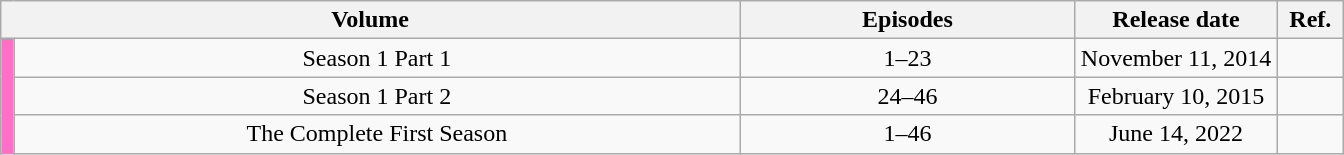<table class="wikitable" style="text-align: center;">
<tr>
<th colspan="2">Volume</th>
<th width="25%">Episodes</th>
<th width="15%">Release date</th>
<th width="5%">Ref.</th>
</tr>
<tr>
<td rowspan="3" width="1%" style="background: #FF6EC7;"></td>
<td>Season 1 Part 1</td>
<td>1–23</td>
<td>November 11, 2014</td>
<td></td>
</tr>
<tr>
<td>Season 1 Part 2</td>
<td>24–46</td>
<td>February 10, 2015</td>
<td></td>
</tr>
<tr>
<td>The Complete First Season</td>
<td>1–46</td>
<td>June 14, 2022</td>
<td></td>
</tr>
</table>
